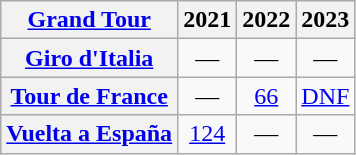<table class="wikitable plainrowheaders">
<tr>
<th scope="col"><a href='#'>Grand Tour</a></th>
<th scope="col">2021</th>
<th scope="col">2022</th>
<th scope="col">2023</th>
</tr>
<tr style="text-align:center;">
<th scope="row"> <a href='#'>Giro d'Italia</a></th>
<td>—</td>
<td>—</td>
<td>—</td>
</tr>
<tr style="text-align:center;">
<th scope="row"> <a href='#'>Tour de France</a></th>
<td>—</td>
<td><a href='#'>66</a></td>
<td><a href='#'>DNF</a></td>
</tr>
<tr style="text-align:center;">
<th scope="row"> <a href='#'>Vuelta a España</a></th>
<td><a href='#'>124</a></td>
<td>—</td>
<td>—</td>
</tr>
</table>
